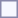<table style="border:1px solid #8888aa; background-color:#f7f8ff; padding:5px; font-size:95%; margin: 0px 12px 12px 0px;">
</table>
